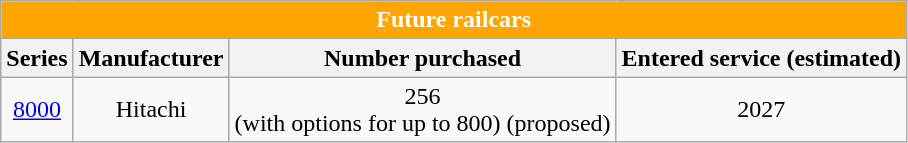<table class="wikitable sortable" style="text-align:center">
<tr>
<th colspan="4" style="color:white;background:orange">Future railcars</th>
</tr>
<tr>
<th>Series</th>
<th>Manufacturer</th>
<th>Number purchased</th>
<th>Entered service (estimated)</th>
</tr>
<tr>
<td><a href='#'>8000</a></td>
<td>Hitachi</td>
<td>256 <br>(with options for up to 800) (proposed)</td>
<td>2027</td>
</tr>
</table>
